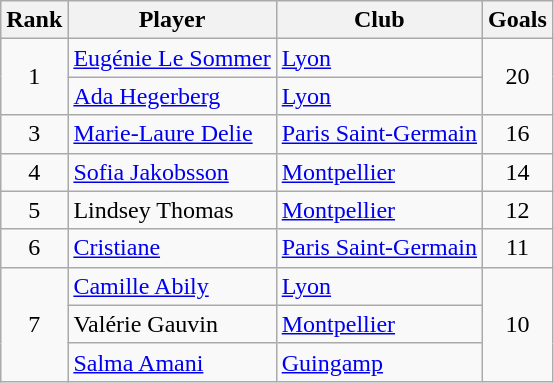<table class="wikitable" style="text-align:center">
<tr>
<th>Rank</th>
<th>Player</th>
<th>Club</th>
<th>Goals</th>
</tr>
<tr>
<td rowspan=2>1</td>
<td align="left"> <a href='#'>Eugénie Le Sommer</a></td>
<td align="left"><a href='#'>Lyon</a></td>
<td rowspan=2>20</td>
</tr>
<tr>
<td align="left"> <a href='#'>Ada Hegerberg</a></td>
<td align="left"><a href='#'>Lyon</a></td>
</tr>
<tr>
<td>3</td>
<td align="left"> <a href='#'>Marie-Laure Delie</a></td>
<td align="left"><a href='#'>Paris Saint-Germain</a></td>
<td>16</td>
</tr>
<tr>
<td>4</td>
<td align="left"> <a href='#'>Sofia Jakobsson</a></td>
<td align="left"><a href='#'>Montpellier</a></td>
<td>14</td>
</tr>
<tr>
<td>5</td>
<td align="left"> Lindsey Thomas</td>
<td align="left"><a href='#'>Montpellier</a></td>
<td>12</td>
</tr>
<tr>
<td>6</td>
<td align="left"> <a href='#'>Cristiane</a></td>
<td align="left"><a href='#'>Paris Saint-Germain</a></td>
<td>11</td>
</tr>
<tr>
<td rowspan=3>7</td>
<td align="left"> <a href='#'>Camille Abily</a></td>
<td align="left"><a href='#'>Lyon</a></td>
<td rowspan=3>10</td>
</tr>
<tr>
<td align="left"> Valérie Gauvin</td>
<td align="left"><a href='#'>Montpellier</a></td>
</tr>
<tr>
<td align="left"> <a href='#'>Salma Amani</a></td>
<td align="left"><a href='#'>Guingamp</a></td>
</tr>
</table>
